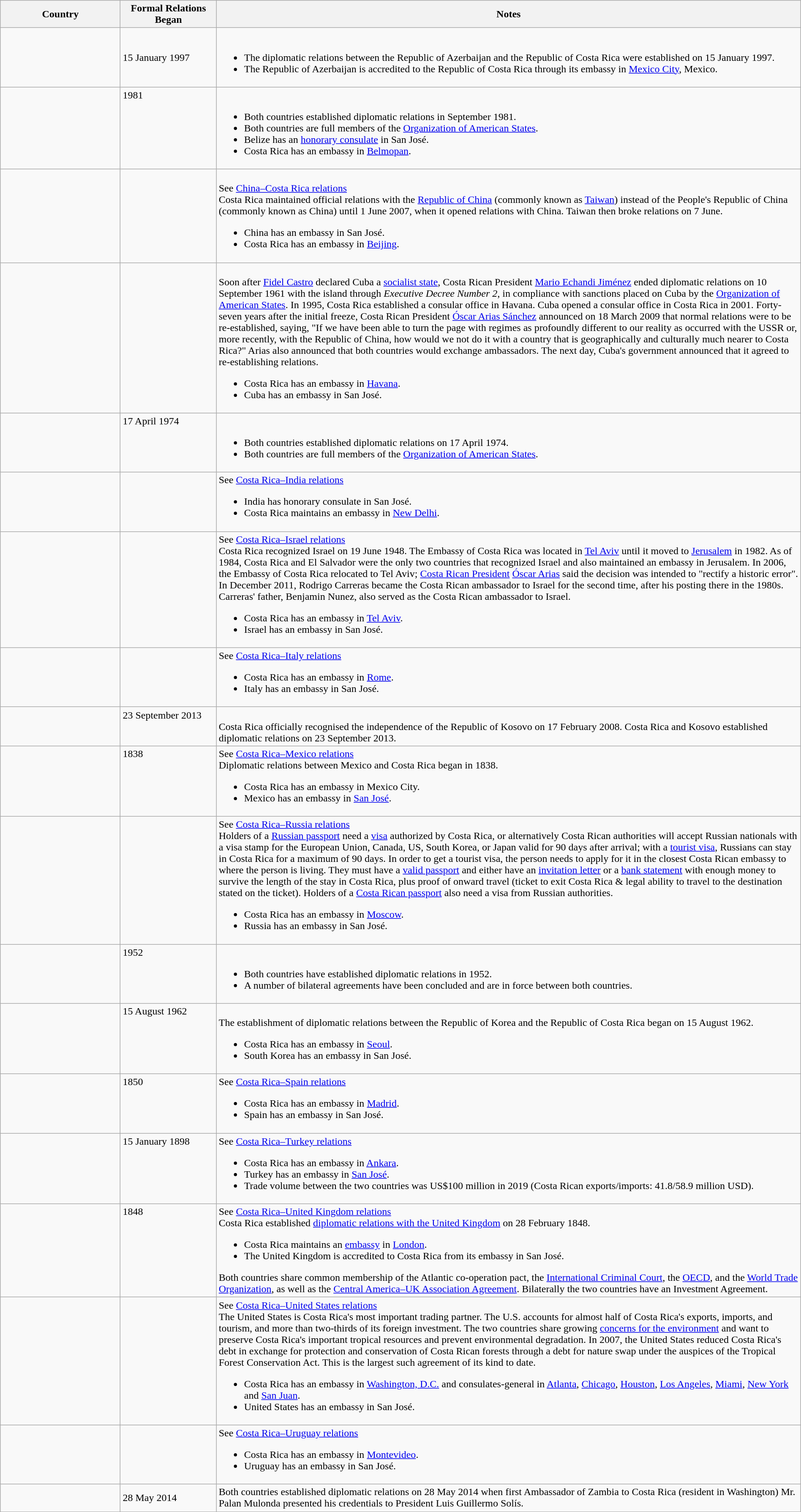<table class="wikitable sortable" style="width:100%; margin:auto;">
<tr>
<th style="width:15%;">Country</th>
<th style="width:12%;">Formal Relations Began</th>
<th>Notes</th>
</tr>
<tr>
<td></td>
<td>15 January 1997</td>
<td><br><ul><li>The diplomatic relations between the Republic of Azerbaijan and the Republic of Costa Rica were established on 15 January 1997.</li><li>The Republic of Azerbaijan is accredited to the Republic of Costa Rica through its embassy in <a href='#'>Mexico City</a>, Mexico.</li></ul></td>
</tr>
<tr valign="top">
<td></td>
<td>1981</td>
<td><br><ul><li>Both countries established diplomatic relations in September 1981.</li><li>Both countries are full members of the <a href='#'>Organization of American States</a>.</li><li>Belize has an <a href='#'>honorary consulate</a> in San José.</li><li>Costa Rica has an embassy in <a href='#'>Belmopan</a>.</li></ul></td>
</tr>
<tr valign="top">
<td></td>
<td></td>
<td><br>See <a href='#'>China–Costa Rica relations</a><br>Costa Rica maintained official relations with the <a href='#'>Republic of China</a> (commonly known as <a href='#'>Taiwan</a>) instead of the People's Republic of China (commonly known as China) until 1 June 2007, when it opened relations with China. Taiwan then broke relations on 7 June.<ul><li>China has an embassy in San José.</li><li>Costa Rica has an embassy in <a href='#'>Beijing</a>.</li></ul></td>
</tr>
<tr valign="top">
<td></td>
<td></td>
<td><br>Soon after <a href='#'>Fidel Castro</a> declared Cuba a <a href='#'>socialist state</a>, Costa Rican President <a href='#'>Mario Echandi Jiménez</a> ended diplomatic relations on 10 September 1961 with the island through <em>Executive Decree Number 2</em>, in compliance with sanctions placed on Cuba by the <a href='#'>Organization of American States</a>. In 1995, Costa Rica established a consular office in Havana. Cuba opened a consular office in Costa Rica in 2001. Forty-seven years after the initial freeze, Costa Rican President <a href='#'>Óscar Arias Sánchez</a> announced on 18 March 2009 that normal relations were to be re-established, saying, "If we have been able to turn the page with regimes as profoundly different to our reality as occurred with the USSR or, more recently, with the Republic of China, how would we not do it with a country that is geographically and culturally much nearer to Costa Rica?" Arias also announced that both countries would exchange ambassadors. The next day, Cuba's government announced that it agreed to re-establishing relations.<ul><li>Costa Rica has an embassy in <a href='#'>Havana</a>.</li><li>Cuba has an embassy in San José.</li></ul></td>
</tr>
<tr valign="top">
<td></td>
<td>17 April 1974</td>
<td><br><ul><li>Both countries established diplomatic relations on 17 April 1974.</li><li>Both countries are full members of the <a href='#'>Organization of American States</a>.</li></ul></td>
</tr>
<tr valign="top">
<td></td>
<td></td>
<td>See <a href='#'>Costa Rica–India relations</a><br><ul><li>India has honorary consulate in San José.</li><li>Costa Rica maintains an embassy in <a href='#'>New Delhi</a>.</li></ul></td>
</tr>
<tr valign="top">
<td></td>
<td></td>
<td>See <a href='#'>Costa Rica–Israel relations</a><br>Costa Rica recognized Israel on 19 June 1948. The Embassy of Costa Rica was located in <a href='#'>Tel Aviv</a> until it moved to <a href='#'>Jerusalem</a> in 1982. As of 1984, Costa Rica and El Salvador were the only two countries that recognized Israel and also maintained an embassy in Jerusalem. In 2006, the Embassy of Costa Rica relocated to Tel Aviv; <a href='#'>Costa Rican President</a> <a href='#'>Óscar Arias</a> said the decision was intended to "rectify a historic error".<br>In December 2011, Rodrigo Carreras became the Costa Rican ambassador to Israel for the second time, after his posting there in the 1980s. Carreras' father, Benjamin Nunez, also served as the Costa Rican ambassador to Israel.<ul><li>Costa Rica has an embassy in <a href='#'>Tel Aviv</a>.</li><li>Israel has an embassy in San José.</li></ul></td>
</tr>
<tr valign="top">
<td></td>
<td></td>
<td>See <a href='#'>Costa Rica–Italy relations</a><br><ul><li>Costa Rica has an embassy in <a href='#'>Rome</a>.</li><li>Italy has an embassy in San José.</li></ul></td>
</tr>
<tr valign="top">
<td></td>
<td>23 September 2013</td>
<td><br>Costa Rica officially recognised the independence of the Republic of Kosovo on 17 February 2008. Costa Rica and Kosovo established diplomatic relations on 23 September 2013.</td>
</tr>
<tr valign="top">
<td></td>
<td>1838</td>
<td>See <a href='#'>Costa Rica–Mexico relations</a><br>Diplomatic relations between Mexico and Costa Rica began in 1838.<ul><li>Costa Rica has an embassy in Mexico City.</li><li>Mexico has an embassy in <a href='#'>San José</a>.</li></ul></td>
</tr>
<tr valign="top">
<td></td>
<td></td>
<td>See <a href='#'>Costa Rica–Russia relations</a><br>Holders of a <a href='#'>Russian passport</a> need a <a href='#'>visa</a> authorized by Costa Rica, or alternatively Costa Rican authorities will accept Russian nationals with a visa stamp for the European Union, Canada, US, South Korea, or Japan valid for 90 days after arrival; with a <a href='#'>tourist visa</a>, Russians can stay in Costa Rica for a maximum of 90 days. In order to get a tourist visa, the person needs to apply for it in the closest Costa Rican embassy to where the person is living. They must have a <a href='#'>valid passport</a> and either have an <a href='#'>invitation letter</a> or a <a href='#'>bank statement</a> with enough money to survive the length of the stay in Costa Rica, plus proof of onward travel (ticket to exit Costa Rica & legal ability to travel to the destination stated on the ticket). Holders of a <a href='#'>Costa Rican passport</a> also need a visa from Russian authorities.<ul><li>Costa Rica has an embassy in <a href='#'>Moscow</a>.</li><li>Russia has an embassy in San José.</li></ul></td>
</tr>
<tr valign="top">
<td></td>
<td>1952</td>
<td><br><ul><li>Both countries have established diplomatic relations in 1952.</li><li>A number of bilateral agreements have been concluded and are in force between both countries.</li></ul></td>
</tr>
<tr valign="top">
<td></td>
<td>15 August 1962</td>
<td><br>The establishment of diplomatic relations between the Republic of Korea and the Republic of Costa Rica began on 15 August 1962.<ul><li>Costa Rica has an embassy in <a href='#'>Seoul</a>.</li><li>South Korea has an embassy in San José.</li></ul></td>
</tr>
<tr valign="top">
<td></td>
<td>1850</td>
<td>See <a href='#'>Costa Rica–Spain relations</a><br><ul><li>Costa Rica has an embassy in <a href='#'>Madrid</a>.</li><li>Spain has an embassy in San José.</li></ul></td>
</tr>
<tr valign="top">
<td></td>
<td>15 January 1898</td>
<td>See <a href='#'>Costa Rica–Turkey relations</a><br><ul><li>Costa Rica has an embassy in <a href='#'>Ankara</a>.</li><li>Turkey has an embassy in <a href='#'>San José</a>.</li><li>Trade volume between the two countries was US$100 million in 2019 (Costa Rican exports/imports: 41.8/58.9 million USD).</li></ul></td>
</tr>
<tr valign="top">
<td></td>
<td>1848</td>
<td>See <a href='#'>Costa Rica–United Kingdom relations</a><br>Costa Rica established <a href='#'>diplomatic relations with the United Kingdom</a> on 28 February 1848.<ul><li>Costa Rica maintains an <a href='#'>embassy</a> in <a href='#'>London</a>.</li><li>The United Kingdom is accredited to Costa Rica from its embassy in San José.</li></ul>Both countries share common membership of the Atlantic co-operation pact, the <a href='#'>International Criminal Court</a>, the <a href='#'>OECD</a>, and the <a href='#'>World Trade Organization</a>, as well as the <a href='#'>Central America–UK Association Agreement</a>. Bilaterally the two countries have an Investment Agreement.</td>
</tr>
<tr valign="top">
<td></td>
<td></td>
<td>See <a href='#'>Costa Rica–United States relations</a><br>The United States is Costa Rica's most important trading partner. The U.S. accounts for almost half of Costa Rica's exports, imports, and tourism, and more than two-thirds of its foreign investment. The two countries share growing <a href='#'>concerns for the environment</a> and want to preserve Costa Rica's important tropical resources and prevent environmental degradation. In 2007, the United States reduced Costa Rica's debt in exchange for protection and conservation of Costa Rican forests through a debt for nature swap under the auspices of the Tropical Forest Conservation Act. This is the largest such agreement of its kind to date.<ul><li>Costa Rica has an embassy in <a href='#'>Washington, D.C.</a> and consulates-general in <a href='#'>Atlanta</a>, <a href='#'>Chicago</a>, <a href='#'>Houston</a>, <a href='#'>Los Angeles</a>, <a href='#'>Miami</a>, <a href='#'>New York</a> and <a href='#'>San Juan</a>.</li><li>United States has an embassy in San José.</li></ul></td>
</tr>
<tr valign="top">
<td></td>
<td></td>
<td>See <a href='#'>Costa Rica–Uruguay relations</a><br><ul><li>Costa Rica has an embassy in <a href='#'>Montevideo</a>.</li><li>Uruguay has an embassy in San José.</li></ul></td>
</tr>
<tr>
<td></td>
<td>28 May 2014</td>
<td>Both countries established diplomatic relations on 28 May 2014 when first Ambassador of Zambia to Costa Rica (resident in Washington) Mr. Palan Mulonda presented his credentials to President Luis Guillermo Solís.</td>
</tr>
</table>
